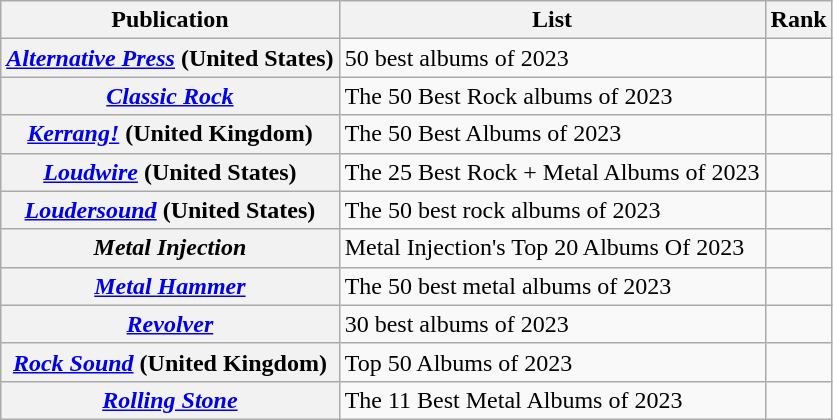<table class="wikitable sortable plainrowheaders">
<tr>
<th scope="col">Publication</th>
<th scope="col">List</th>
<th scope="col">Rank</th>
</tr>
<tr>
<th scope="row"><em><a href='#'>Alternative Press</a></em> (United States)</th>
<td>50 best albums of 2023</td>
<td></td>
</tr>
<tr>
<th scope="row"><em><a href='#'>Classic Rock</a></em></th>
<td>The 50 Best Rock albums of 2023</td>
<td></td>
</tr>
<tr>
<th scope="row"><em><a href='#'>Kerrang!</a></em> (United Kingdom)</th>
<td>The 50 Best Albums of 2023</td>
<td></td>
</tr>
<tr>
<th scope="row"><em><a href='#'>Loudwire</a></em> (United States)</th>
<td>The 25 Best Rock + Metal Albums of 2023</td>
<td></td>
</tr>
<tr>
<th scope="row"><em><a href='#'>Loudersound</a></em> (United States)</th>
<td>The 50 best rock albums of 2023</td>
<td></td>
</tr>
<tr>
<th scope="row"><em>Metal Injection</em></th>
<td>Metal Injection's Top 20 Albums Of 2023</td>
<td></td>
</tr>
<tr>
<th scope="row"><em><a href='#'>Metal Hammer</a></em></th>
<td>The 50 best metal albums of 2023</td>
<td></td>
</tr>
<tr>
<th scope="row"><em><a href='#'>Revolver</a></em></th>
<td>30 best albums of 2023</td>
<td></td>
</tr>
<tr>
<th scope="row"><em><a href='#'>Rock Sound</a></em> (United Kingdom)</th>
<td>Top 50 Albums of 2023</td>
<td></td>
</tr>
<tr>
<th scope="row"><em><a href='#'>Rolling Stone</a></em></th>
<td>The 11 Best Metal Albums of 2023</td>
<td></td>
</tr>
</table>
